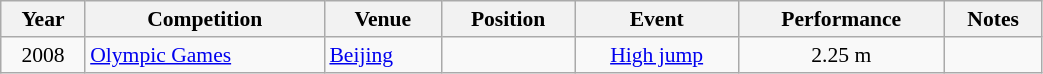<table class="wikitable" width=55% style="font-size:90%; text-align:center;">
<tr>
<th>Year</th>
<th>Competition</th>
<th>Venue</th>
<th>Position</th>
<th>Event</th>
<th>Performance</th>
<th>Notes</th>
</tr>
<tr>
<td>2008</td>
<td align=left><a href='#'>Olympic Games</a></td>
<td align=left> <a href='#'>Beijing</a></td>
<td></td>
<td><a href='#'>High jump</a></td>
<td>2.25 m</td>
<td></td>
</tr>
</table>
